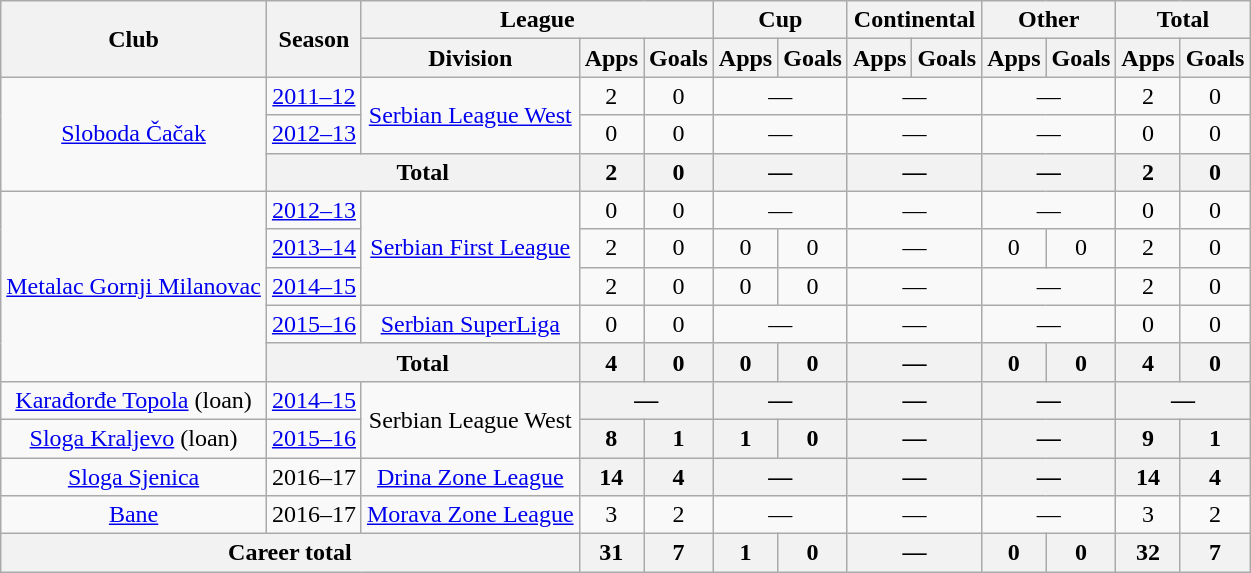<table class="wikitable" style="text-align:center">
<tr>
<th rowspan="2">Club</th>
<th rowspan="2">Season</th>
<th colspan="3">League</th>
<th colspan="2">Cup</th>
<th colspan="2">Continental</th>
<th colspan="2">Other</th>
<th colspan="2">Total</th>
</tr>
<tr>
<th>Division</th>
<th>Apps</th>
<th>Goals</th>
<th>Apps</th>
<th>Goals</th>
<th>Apps</th>
<th>Goals</th>
<th>Apps</th>
<th>Goals</th>
<th>Apps</th>
<th>Goals</th>
</tr>
<tr>
<td rowspan="3"><a href='#'>Sloboda Čačak</a></td>
<td><a href='#'>2011–12</a></td>
<td rowspan="2"><a href='#'>Serbian League West</a></td>
<td>2</td>
<td>0</td>
<td colspan="2">—</td>
<td colspan="2">—</td>
<td colspan="2">—</td>
<td>2</td>
<td>0</td>
</tr>
<tr>
<td><a href='#'>2012–13</a></td>
<td>0</td>
<td>0</td>
<td colspan="2">—</td>
<td colspan="2">—</td>
<td colspan="2">—</td>
<td>0</td>
<td>0</td>
</tr>
<tr>
<th colspan="2">Total</th>
<th>2</th>
<th>0</th>
<th colspan="2">—</th>
<th colspan="2">—</th>
<th colspan="2">—</th>
<th>2</th>
<th>0</th>
</tr>
<tr>
<td rowspan="5"><a href='#'>Metalac Gornji Milanovac</a></td>
<td><a href='#'>2012–13</a></td>
<td rowspan="3"><a href='#'>Serbian First League</a></td>
<td>0</td>
<td>0</td>
<td colspan="2">—</td>
<td colspan="2">—</td>
<td colspan="2">—</td>
<td>0</td>
<td>0</td>
</tr>
<tr>
<td><a href='#'>2013–14</a></td>
<td>2</td>
<td>0</td>
<td>0</td>
<td>0</td>
<td colspan="2">—</td>
<td>0</td>
<td>0</td>
<td>2</td>
<td>0</td>
</tr>
<tr>
<td><a href='#'>2014–15</a></td>
<td>2</td>
<td>0</td>
<td>0</td>
<td>0</td>
<td colspan="2">—</td>
<td colspan="2">—</td>
<td>2</td>
<td>0</td>
</tr>
<tr>
<td><a href='#'>2015–16</a></td>
<td><a href='#'>Serbian SuperLiga</a></td>
<td>0</td>
<td>0</td>
<td colspan="2">—</td>
<td colspan="2">—</td>
<td colspan="2">—</td>
<td>0</td>
<td>0</td>
</tr>
<tr>
<th colspan="2">Total</th>
<th>4</th>
<th>0</th>
<th>0</th>
<th>0</th>
<th colspan="2">—</th>
<th>0</th>
<th>0</th>
<th>4</th>
<th>0</th>
</tr>
<tr>
<td><a href='#'>Karađorđe Topola</a> (loan)</td>
<td><a href='#'>2014–15</a></td>
<td rowspan="2">Serbian League West</td>
<th colspan="2">—</th>
<th colspan="2">—</th>
<th colspan="2">—</th>
<th colspan="2">—</th>
<th colspan="2">—</th>
</tr>
<tr>
<td><a href='#'>Sloga Kraljevo</a> (loan)</td>
<td><a href='#'>2015–16</a></td>
<th>8</th>
<th>1</th>
<th>1</th>
<th>0</th>
<th colspan="2">—</th>
<th colspan="2">—</th>
<th>9</th>
<th>1</th>
</tr>
<tr>
<td><a href='#'>Sloga Sjenica</a></td>
<td>2016–17</td>
<td><a href='#'>Drina Zone League</a></td>
<th>14</th>
<th>4</th>
<th colspan="2">—</th>
<th colspan="2">—</th>
<th colspan="2">—</th>
<th>14</th>
<th>4</th>
</tr>
<tr>
<td><a href='#'>Bane</a></td>
<td>2016–17</td>
<td><a href='#'>Morava Zone League</a></td>
<td>3</td>
<td>2</td>
<td colspan="2">—</td>
<td colspan="2">—</td>
<td colspan="2">—</td>
<td>3</td>
<td>2</td>
</tr>
<tr>
<th colspan="3">Career total</th>
<th>31</th>
<th>7</th>
<th>1</th>
<th>0</th>
<th colspan="2">—</th>
<th>0</th>
<th>0</th>
<th>32</th>
<th>7</th>
</tr>
</table>
